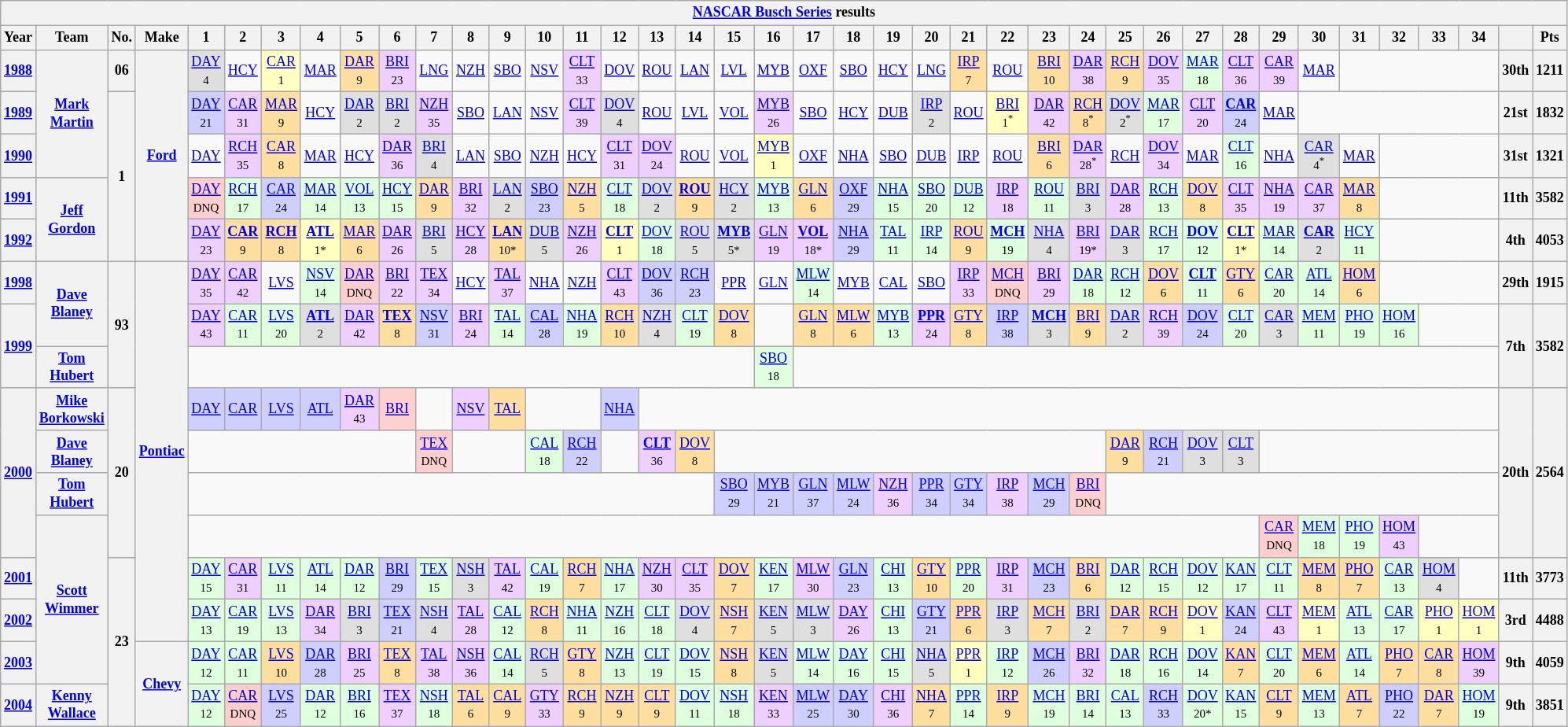<table class="wikitable mw-collapsible mw-collapsed" style="text-align:center; font-size:75%">
<tr>
<th colspan="42"><a href='#'>NASCAR Busch Series</a> results</th>
</tr>
<tr>
<th>Year</th>
<th>Team</th>
<th>No.</th>
<th>Make</th>
<th>1</th>
<th>2</th>
<th>3</th>
<th>4</th>
<th>5</th>
<th>6</th>
<th>7</th>
<th>8</th>
<th>9</th>
<th>10</th>
<th>11</th>
<th>12</th>
<th>13</th>
<th>14</th>
<th>15</th>
<th>16</th>
<th>17</th>
<th>18</th>
<th>19</th>
<th>20</th>
<th>21</th>
<th>22</th>
<th>23</th>
<th>24</th>
<th>25</th>
<th>26</th>
<th>27</th>
<th>28</th>
<th>29</th>
<th>30</th>
<th>31</th>
<th>32</th>
<th>33</th>
<th>34</th>
<th></th>
<th>Pts</th>
</tr>
<tr>
<th><a href='#'>1988</a></th>
<th rowspan=3><a href='#'>Mark Martin</a></th>
<th>06</th>
<th rowspan=5><a href='#'>Ford</a></th>
<td style="background:#DFDFDF;"><a href='#'>DAY</a><br><small>4</small></td>
<td><a href='#'>HCY</a></td>
<td style="background:#FFFFBF;"><a href='#'>CAR</a><br><small>1</small></td>
<td><a href='#'>MAR</a></td>
<td style="background:#FFDF9F;"><a href='#'>DAR</a><br><small>9</small></td>
<td style="background:#EFCFFF;"><a href='#'>BRI</a><br><small>23</small></td>
<td><a href='#'>LNG</a></td>
<td><a href='#'>NZH</a></td>
<td><a href='#'>SBO</a></td>
<td><a href='#'>NSV</a></td>
<td style="background:#EFCFFF;"><a href='#'>CLT</a><br><small>33</small></td>
<td><a href='#'>DOV</a></td>
<td><a href='#'>ROU</a></td>
<td><a href='#'>LAN</a></td>
<td><a href='#'>LVL</a></td>
<td><a href='#'>MYB</a></td>
<td><a href='#'>OXF</a></td>
<td><a href='#'>SBO</a></td>
<td><a href='#'>HCY</a></td>
<td><a href='#'>LNG</a></td>
<td style="background:#FFDF9F;"><a href='#'>IRP</a><br><small>7</small></td>
<td><a href='#'>ROU</a></td>
<td style="background:#FFDF9F;"><a href='#'>BRI</a><br><small>10</small></td>
<td style="background:#EFCFFF;"><a href='#'>DAR</a><br><small>38</small></td>
<td style="background:#FFDF9F;"><a href='#'>RCH</a><br><small>9</small></td>
<td style="background:#EFCFFF;"><a href='#'>DOV</a><br><small>35</small></td>
<td style="background:#DFFFDF;"><a href='#'>MAR</a><br><small>18</small></td>
<td style="background:#EFCFFF;"><a href='#'>CLT</a><br><small>36</small></td>
<td style="background:#EFCFFF;"><a href='#'>CAR</a><br><small>39</small></td>
<td><a href='#'>MAR</a></td>
<td colspan=4></td>
<th>30th</th>
<th>1211</th>
</tr>
<tr>
<th><a href='#'>1989</a></th>
<th rowspan=4>1</th>
<td style="background:#CFCFFF;"><a href='#'>DAY</a><br><small>21</small></td>
<td style="background:#EFCFFF;"><a href='#'>CAR</a><br><small>31</small></td>
<td style="background:#FFDF9F;"><a href='#'>MAR</a><br><small>9</small></td>
<td><a href='#'>HCY</a></td>
<td style="background:#DFDFDF;"><a href='#'>DAR</a><br><small>2</small></td>
<td style="background:#DFDFDF;"><a href='#'>BRI</a><br><small>2</small></td>
<td style="background:#EFCFFF;"><a href='#'>NZH</a><br><small>35</small></td>
<td><a href='#'>SBO</a></td>
<td><a href='#'>LAN</a></td>
<td><a href='#'>NSV</a></td>
<td style="background:#EFCFFF;"><a href='#'>CLT</a><br><small>39</small></td>
<td style="background:#DFDFDF;"><a href='#'>DOV</a><br><small>4</small></td>
<td><a href='#'>ROU</a></td>
<td><a href='#'>LVL</a></td>
<td><a href='#'>VOL</a></td>
<td style="background:#EFCFFF;"><a href='#'>MYB</a><br><small>26</small></td>
<td><a href='#'>SBO</a></td>
<td><a href='#'>HCY</a></td>
<td><a href='#'>DUB</a></td>
<td style="background:#DFDFDF;"><a href='#'>IRP</a><br><small>2</small></td>
<td><a href='#'>ROU</a></td>
<td style="background:#FFFFBF;"><a href='#'>BRI</a><br><small>1<sup>*</sup></small></td>
<td style="background:#EFCFFF;"><a href='#'>DAR</a><br><small>42</small></td>
<td style="background:#FFDF9F;"><a href='#'>RCH</a><br><small>8<sup>*</sup></small></td>
<td style="background:#DFDFDF;"><a href='#'>DOV</a><br><small>2<sup>*</sup></small></td>
<td style="background:#DFFFDF;"><a href='#'>MAR</a><br><small>17</small></td>
<td style="background:#EFCFFF;"><a href='#'>CLT</a><br><small>20</small></td>
<td style="background:#CFCFFF;"><strong><a href='#'>CAR</a></strong><br><small>24</small></td>
<td><a href='#'>MAR</a></td>
<td colspan=5></td>
<th>21st</th>
<th>1832</th>
</tr>
<tr>
<th><a href='#'>1990</a></th>
<td><a href='#'>DAY</a></td>
<td style="background:#EFCFFF;"><a href='#'>RCH</a><br><small>35</small></td>
<td style="background:#FFDF9F;"><a href='#'>CAR</a><br><small>8</small></td>
<td><a href='#'>MAR</a></td>
<td><a href='#'>HCY</a></td>
<td style="background:#EFCFFF;"><a href='#'>DAR</a><br><small>36</small></td>
<td style="background:#DFDFDF;"><a href='#'>BRI</a><br><small>4</small></td>
<td><a href='#'>LAN</a></td>
<td><a href='#'>SBO</a></td>
<td><a href='#'>NZH</a></td>
<td><a href='#'>HCY</a></td>
<td style="background:#EFCFFF;"><a href='#'>CLT</a><br><small>31</small></td>
<td style="background:#EFCFFF;"><a href='#'>DOV</a><br><small>24</small></td>
<td><a href='#'>ROU</a></td>
<td><a href='#'>VOL</a></td>
<td style="background:#FFFFBF;"><a href='#'>MYB</a><br><small>1</small></td>
<td><a href='#'>OXF</a></td>
<td><a href='#'>NHA</a></td>
<td><a href='#'>SBO</a></td>
<td><a href='#'>DUB</a></td>
<td><a href='#'>IRP</a></td>
<td><a href='#'>ROU</a></td>
<td style="background:#FFDF9F;"><a href='#'>BRI</a><br><small>6</small></td>
<td style="background:#EFCFFF;"><a href='#'>DAR</a><br><small>28<sup>*</sup></small></td>
<td><a href='#'>RCH</a></td>
<td style="background:#EFCFFF;"><a href='#'>DOV</a><br><small>34</small></td>
<td><a href='#'>MAR</a></td>
<td style="background:#DFFFDF;"><a href='#'>CLT</a><br><small>16</small></td>
<td><a href='#'>NHA</a></td>
<td style="background:#DFDFDF;"><a href='#'>CAR</a><br><small>4<sup>*</sup></small></td>
<td><a href='#'>MAR</a></td>
<td colspan=3></td>
<th>31st</th>
<th>1321</th>
</tr>
<tr>
<th><a href='#'>1991</a></th>
<th rowspan=2><a href='#'>Jeff Gordon</a></th>
<td style="background:#FFCFCF;"><a href='#'>DAY</a><br><small>DNQ</small></td>
<td style="background:#DFFFDF;"><a href='#'>RCH</a><br><small>17</small></td>
<td style="background:#CFCFFF;"><a href='#'>CAR</a><br><small>24</small></td>
<td style="background:#DFFFDF;"><a href='#'>MAR</a><br><small>14</small></td>
<td style="background:#DFFFDF;"><a href='#'>VOL</a><br><small>13</small></td>
<td style="background:#DFFFDF;"><a href='#'>HCY</a><br><small>15</small></td>
<td style="background:#FFDF9F;"><a href='#'>DAR</a><br><small>9</small></td>
<td style="background:#EFCFFF;"><a href='#'>BRI</a><br><small>32</small></td>
<td style="background:#DFDFDF;"><a href='#'>LAN</a><br><small>2</small></td>
<td style="background:#CFCFFF;"><a href='#'>SBO</a><br><small>23</small></td>
<td style="background:#FFDF9F;"><a href='#'>NZH</a><br><small>5</small></td>
<td style="background:#DFFFDF;"><a href='#'>CLT</a><br><small>18</small></td>
<td style="background:#DFDFDF;"><a href='#'>DOV</a><br><small>2</small></td>
<td style="background:#FFDF9F;"><strong><a href='#'>ROU</a></strong><br><small>9</small></td>
<td style="background:#DFDFDF;"><a href='#'>HCY</a><br><small>2</small></td>
<td style="background:#DFFFDF;"><a href='#'>MYB</a><br><small>13</small></td>
<td style="background:#FFDF9F;"><a href='#'>GLN</a><br><small>6</small></td>
<td style="background:#CFCFFF;"><a href='#'>OXF</a><br><small>29</small></td>
<td style="background:#DFFFDF;"><a href='#'>NHA</a><br><small>15</small></td>
<td style="background:#DFFFDF;"><a href='#'>SBO</a><br><small>20</small></td>
<td style="background:#DFFFDF;"><a href='#'>DUB</a><br><small>12</small></td>
<td style="background:#EFCFFF;"><a href='#'>IRP</a><br><small>18</small></td>
<td style="background:#DFFFDF;"><a href='#'>ROU</a><br><small>11</small></td>
<td style="background:#DFDFDF;"><a href='#'>BRI</a><br><small>3</small></td>
<td style="background:#EFCFFF;"><a href='#'>DAR</a><br><small>28</small></td>
<td style="background:#DFFFDF;"><a href='#'>RCH</a><br><small>13</small></td>
<td style="background:#FFDF9F;"><a href='#'>DOV</a><br><small>8</small></td>
<td style="background:#EFCFFF;"><a href='#'>CLT</a><br><small>35</small></td>
<td style="background:#EFCFFF;"><a href='#'>NHA</a><br><small>19</small></td>
<td style="background:#EFCFFF;"><a href='#'>CAR</a><br><small>37</small></td>
<td style="background:#FFDF9F;"><a href='#'>MAR</a><br><small>8</small></td>
<td colspan=3></td>
<th>11th</th>
<th>3582</th>
</tr>
<tr>
<th><a href='#'>1992</a></th>
<td style="background:#EFCFFF;"><a href='#'>DAY</a><br><small>23</small></td>
<td style="background:#FFDF9F;"><strong><a href='#'>CAR</a></strong><br><small>9</small></td>
<td style="background:#FFDF9F;"><strong><a href='#'>RCH</a></strong><br><small>8</small></td>
<td style="background:#FFFFBF;"><strong><a href='#'>ATL</a></strong><br><small>1*</small></td>
<td style="background:#FFDF9F;"><a href='#'>MAR</a><br><small>6</small></td>
<td style="background:#EFCFFF;"><a href='#'>DAR</a><br><small>26</small></td>
<td style="background:#DFDFDF;"><a href='#'>BRI</a><br><small>5</small></td>
<td style="background:#EFCFFF;"><a href='#'>HCY</a><br><small>28</small></td>
<td style="background:#FFDF9F;"><strong><a href='#'>LAN</a></strong><br><small>10*</small></td>
<td style="background:#DFDFDF;"><a href='#'>DUB</a><br><small>5</small></td>
<td style="background:#EFCFFF;"><a href='#'>NZH</a><br><small>26</small></td>
<td style="background:#FFFFBF;"><strong><a href='#'>CLT</a></strong><br><small>1</small></td>
<td style="background:#DFFFDF;"><a href='#'>DOV</a><br><small>18</small></td>
<td style="background:#DFDFDF;"><a href='#'>ROU</a><br><small>5</small></td>
<td style="background:#DFDFDF;"><strong><a href='#'>MYB</a></strong><br><small>5*</small></td>
<td style="background:#EFCFFF;"><a href='#'>GLN</a><br><small>19</small></td>
<td style="background:#EFCFFF;"><strong><a href='#'>VOL</a></strong><br><small>18*</small></td>
<td style="background:#CFCFFF;"><a href='#'>NHA</a><br><small>29</small></td>
<td style="background:#DFFFDF;"><a href='#'>TAL</a><br><small>11</small></td>
<td style="background:#DFFFDF;"><a href='#'>IRP</a><br><small>14</small></td>
<td style="background:#FFDF9F;"><a href='#'>ROU</a><br><small>9</small></td>
<td style="background:#DFFFDF;"><strong><a href='#'>MCH</a></strong><br><small>19</small></td>
<td style="background:#DFDFDF;"><a href='#'>NHA</a><br><small>4</small></td>
<td style="background:#EFCFFF;"><a href='#'>BRI</a><br><small>19*</small></td>
<td style="background:#DFDFDF;"><a href='#'>DAR</a><br><small>3</small></td>
<td style="background:#DFFFDF;"><a href='#'>RCH</a><br><small>17</small></td>
<td style="background:#DFFFDF;"><strong><a href='#'>DOV</a></strong><br><small>12</small></td>
<td style="background:#FFFFBF;"><strong><a href='#'>CLT</a></strong><br><small>1*</small></td>
<td style="background:#DFFFDF;"><a href='#'>MAR</a><br><small>14</small></td>
<td style="background:#DFDFDF;"><strong><a href='#'>CAR</a></strong><br><small>2</small></td>
<td style="background:#DFFFDF;"><a href='#'>HCY</a><br><small>11</small></td>
<td colspan=3></td>
<th>4th</th>
<th>4053</th>
</tr>
<tr>
<th><a href='#'>1998</a></th>
<th rowspan=2><a href='#'>Dave Blaney</a></th>
<th rowspan=3>93</th>
<th rowspan=9><a href='#'>Pontiac</a></th>
<td style="background:#EFCFFF;"><a href='#'>DAY</a><br><small>35</small></td>
<td style="background:#EFCFFF;"><a href='#'>CAR</a><br><small>42</small></td>
<td><a href='#'>LVS</a></td>
<td style="background:#DFFFDF;"><a href='#'>NSV</a><br><small>14</small></td>
<td style="background:#FFCFCF;"><a href='#'>DAR</a><br><small>DNQ</small></td>
<td style="background:#EFCFFF;"><a href='#'>BRI</a><br><small>22</small></td>
<td style="background:#EFCFFF;"><a href='#'>TEX</a><br><small>34</small></td>
<td><a href='#'>HCY</a></td>
<td style="background:#EFCFFF;"><a href='#'>TAL</a><br><small>37</small></td>
<td><a href='#'>NHA</a></td>
<td><a href='#'>NZH</a></td>
<td style="background:#EFCFFF;"><a href='#'>CLT</a><br><small>43</small></td>
<td style="background:#CFCFFF;"><a href='#'>DOV</a><br><small>36</small></td>
<td style="background:#CFCFFF;"><a href='#'>RCH</a><br><small>23</small></td>
<td><a href='#'>PPR</a></td>
<td><a href='#'>GLN</a></td>
<td style="background:#DFFFDF;"><a href='#'>MLW</a><br><small>14</small></td>
<td><a href='#'>MYB</a></td>
<td><a href='#'>CAL</a></td>
<td><a href='#'>SBO</a></td>
<td style="background:#EFCFFF;"><a href='#'>IRP</a><br><small>33</small></td>
<td style="background:#FFCFCF;"><a href='#'>MCH</a><br><small>DNQ</small></td>
<td style="background:#EFCFFF;"><a href='#'>BRI</a><br><small>29</small></td>
<td style="background:#DFFFDF;"><a href='#'>DAR</a><br><small>18</small></td>
<td style="background:#DFFFDF;"><a href='#'>RCH</a><br><small>12</small></td>
<td style="background:#FFDF9F;"><a href='#'>DOV</a><br><small>6</small></td>
<td style="background:#DFFFDF;"><strong><a href='#'>CLT</a></strong><br><small>11</small></td>
<td style="background:#FFDF9F;"><a href='#'>GTY</a><br><small>6</small></td>
<td style="background:#DFFFDF;"><a href='#'>CAR</a><br><small>20</small></td>
<td style="background:#DFFFDF;"><a href='#'>ATL</a><br><small>14</small></td>
<td style="background:#FFDF9F;"><a href='#'>HOM</a><br><small>6</small></td>
<td colspan=3></td>
<th>29th</th>
<th>1915</th>
</tr>
<tr>
<th rowspan=2><a href='#'>1999</a></th>
<td style="background:#EFCFFF;"><a href='#'>DAY</a><br><small>43</small></td>
<td style="background:#DFFFDF;"><a href='#'>CAR</a><br><small>11</small></td>
<td style="background:#DFFFDF;"><a href='#'>LVS</a><br><small>20</small></td>
<td style="background:#DFDFDF;"><strong><a href='#'>ATL</a></strong><br><small>2</small></td>
<td style="background:#EFCFFF;"><a href='#'>DAR</a><br><small>42</small></td>
<td style="background:#FFDF9F;"><strong><a href='#'>TEX</a></strong><br><small>8</small></td>
<td style="background:#CFCFFF;"><a href='#'>NSV</a><br><small>31</small></td>
<td style="background:#EFCFFF;"><a href='#'>BRI</a><br><small>24</small></td>
<td style="background:#DFFFDF;"><a href='#'>TAL</a><br><small>14</small></td>
<td style="background:#CFCFFF;"><a href='#'>CAL</a><br><small>28</small></td>
<td style="background:#DFFFDF;"><a href='#'>NHA</a><br><small>19</small></td>
<td style="background:#FFDF9F;"><a href='#'>RCH</a><br><small>10</small></td>
<td style="background:#DFDFDF;"><a href='#'>NZH</a><br><small>4</small></td>
<td style="background:#DFFFDF;"><a href='#'>CLT</a><br><small>19</small></td>
<td style="background:#FFDF9F;"><a href='#'>DOV</a><br><small>8</small></td>
<td></td>
<td style="background:#FFDF9F;"><a href='#'>GLN</a><br><small>8</small></td>
<td style="background:#FFDF9F;"><a href='#'>MLW</a><br><small>6</small></td>
<td style="background:#DFFFDF;"><a href='#'>MYB</a><br><small>13</small></td>
<td style="background:#EFCFFF;"><strong><a href='#'>PPR</a></strong><br><small>24</small></td>
<td style="background:#FFDF9F;"><a href='#'>GTY</a><br><small>8</small></td>
<td style="background:#CFCFFF;"><a href='#'>IRP</a><br><small>38</small></td>
<td style="background:#DFDFDF;"><strong><a href='#'>MCH</a></strong><br><small>3</small></td>
<td style="background:#FFDF9F;"><a href='#'>BRI</a><br><small>9</small></td>
<td style="background:#DFDFDF;"><a href='#'>DAR</a><br><small>2</small></td>
<td style="background:#EFCFFF;"><a href='#'>RCH</a><br><small>39</small></td>
<td style="background:#CFCFFF;"><a href='#'>DOV</a><br><small>24</small></td>
<td style="background:#DFFFDF;"><a href='#'>CLT</a><br><small>20</small></td>
<td style="background:#DFDFDF;"><a href='#'>CAR</a><br><small>3</small></td>
<td style="background:#DFFFDF;"><a href='#'>MEM</a><br><small>11</small></td>
<td style="background:#DFFFDF;"><a href='#'>PHO</a><br><small>19</small></td>
<td style="background:#DFFFDF;"><a href='#'>HOM</a><br><small>16</small></td>
<td colspan=2></td>
<th rowspan=2>7th</th>
<th rowspan=2>3582</th>
</tr>
<tr>
<th><a href='#'>Tom Hubert</a></th>
<td colspan=15></td>
<td style="background:#DFFFDF;"><a href='#'>SBO</a><br><small>18</small></td>
<td colspan=18></td>
</tr>
<tr>
<th rowspan=4><a href='#'>2000</a></th>
<th><a href='#'>Mike Borkowski</a></th>
<th rowspan=4>20</th>
<td style="background:#CFCFFF;"><a href='#'>DAY</a><br></td>
<td style="background:#CFCFFF;"><a href='#'>CAR</a><br></td>
<td style="background:#CFCFFF;"><a href='#'>LVS</a><br></td>
<td style="background:#CFCFFF;"><a href='#'>ATL</a><br></td>
<td style="background:#EFCFFF;"><a href='#'>DAR</a><br><small>43</small></td>
<td style="background:#FFCFCF;"><a href='#'>BRI</a><br></td>
<td></td>
<td style="background:#EFCFFF;"><a href='#'>NSV</a><br></td>
<td style="background:#FFDF9F;"><a href='#'>TAL</a><br></td>
<td colspan=2></td>
<td style="background:#CFCFFF;"><a href='#'>NHA</a><br></td>
<td colspan=22></td>
<th rowspan=4>20th</th>
<th rowspan=4>2564</th>
</tr>
<tr>
<th><a href='#'>Dave Blaney</a></th>
<td colspan=6></td>
<td style="background:#FFCFCF;"><a href='#'>TEX</a><br><small>DNQ</small></td>
<td colspan=2></td>
<td style="background:#DFFFDF;"><a href='#'>CAL</a><br><small>18</small></td>
<td style="background:#CFCFFF;"><a href='#'>RCH</a><br><small>22</small></td>
<td></td>
<td style="background:#EFCFFF;"><strong><a href='#'>CLT</a></strong><br><small>36</small></td>
<td style="background:#FFDF9F;"><a href='#'>DOV</a><br><small>8</small></td>
<td colspan=10></td>
<td style="background:#FFDF9F;"><a href='#'>DAR</a><br><small>9</small></td>
<td style="background:#CFCFFF;"><a href='#'>RCH</a><br><small>21</small></td>
<td style="background:#DFDFDF;"><a href='#'>DOV</a><br><small>3</small></td>
<td style="background:#DFDFDF;"><a href='#'>CLT</a><br><small>3</small></td>
<td colspan=6></td>
</tr>
<tr>
<th><a href='#'>Tom Hubert</a></th>
<td colspan=14></td>
<td style="background:#CFCFFF;"><a href='#'>SBO</a><br><small>29</small></td>
<td style="background:#CFCFFF;"><a href='#'>MYB</a><br><small>21</small></td>
<td style="background:#CFCFFF;"><a href='#'>GLN</a><br><small>37</small></td>
<td style="background:#CFCFFF;"><a href='#'>MLW</a><br><small>24</small></td>
<td style="background:#EFCFFF;"><a href='#'>NZH</a><br><small>36</small></td>
<td style="background:#CFCFFF;"><a href='#'>PPR</a><br><small>34</small></td>
<td style="background:#CFCFFF;"><a href='#'>GTY</a><br><small>34</small></td>
<td style="background:#EFCFFF;"><a href='#'>IRP</a><br><small>38</small></td>
<td style="background:#CFCFFF;"><a href='#'>MCH</a><br><small>29</small></td>
<td style="background:#FFCFCF;"><a href='#'>BRI</a><br><small>DNQ</small></td>
<td colspan=10></td>
</tr>
<tr>
<th rowspan=4><a href='#'>Scott Wimmer</a></th>
<td colspan=28></td>
<td style="background:#FFCFCF;"><a href='#'>CAR</a><br><small>DNQ</small></td>
<td style="background:#DFFFDF;"><a href='#'>MEM</a><br><small>18</small></td>
<td style="background:#DFFFDF;"><a href='#'>PHO</a><br><small>19</small></td>
<td style="background:#EFCFFF;"><a href='#'>HOM</a><br><small>43</small></td>
<td colspan=3></td>
</tr>
<tr>
<th><a href='#'>2001</a></th>
<th rowspan=4>23</th>
<td style="background:#DFFFDF;"><a href='#'>DAY</a><br><small>15</small></td>
<td style="background:#EFCFFF;"><a href='#'>CAR</a><br><small>31</small></td>
<td style="background:#DFFFDF;"><a href='#'>LVS</a><br><small>11</small></td>
<td style="background:#DFFFDF;"><a href='#'>ATL</a><br><small>14</small></td>
<td style="background:#DFFFDF;"><a href='#'>DAR</a><br><small>12</small></td>
<td style="background:#CFCFFF;"><a href='#'>BRI</a><br><small>29</small></td>
<td style="background:#DFFFDF;"><a href='#'>TEX</a><br><small>15</small></td>
<td style="background:#DFDFDF;"><a href='#'>NSH</a><br><small>3</small></td>
<td style="background:#EFCFFF;"><a href='#'>TAL</a><br><small>42</small></td>
<td style="background:#DFFFDF;"><a href='#'>CAL</a><br><small>19</small></td>
<td style="background:#FFDF9F;"><a href='#'>RCH</a><br><small>7</small></td>
<td style="background:#DFFFDF;"><a href='#'>NHA</a><br><small>17</small></td>
<td style="background:#EFCFFF;"><a href='#'>NZH</a><br><small>30</small></td>
<td style="background:#EFCFFF;"><a href='#'>CLT</a><br><small>35</small></td>
<td style="background:#FFDF9F;"><a href='#'>DOV</a><br><small>7</small></td>
<td style="background:#DFFFDF;"><a href='#'>KEN</a><br><small>17</small></td>
<td style="background:#EFCFFF;"><a href='#'>MLW</a><br><small>30</small></td>
<td style="background:#CFCFFF;"><a href='#'>GLN</a><br><small>23</small></td>
<td style="background:#DFFFDF;"><a href='#'>CHI</a><br><small>13</small></td>
<td style="background:#FFDF9F;"><a href='#'>GTY</a><br><small>10</small></td>
<td style="background:#DFFFDF;"><a href='#'>PPR</a><br><small>20</small></td>
<td style="background:#EFCFFF;"><a href='#'>IRP</a><br><small>31</small></td>
<td style="background:#CFCFFF;"><a href='#'>MCH</a><br><small>23</small></td>
<td style="background:#FFDF9F;"><a href='#'>BRI</a><br><small>6</small></td>
<td style="background:#DFFFDF;"><a href='#'>DAR</a><br><small>12</small></td>
<td style="background:#DFFFDF;"><a href='#'>RCH</a><br><small>15</small></td>
<td style="background:#DFFFDF;"><a href='#'>DOV</a><br><small>12</small></td>
<td style="background:#DFFFDF;"><a href='#'>KAN</a><br><small>17</small></td>
<td style="background:#DFFFDF;"><a href='#'>CLT</a><br><small>11</small></td>
<td style="background:#FFDF9F;"><a href='#'>MEM</a><br><small>8</small></td>
<td style="background:#FFDF9F;"><a href='#'>PHO</a><br><small>7</small></td>
<td style="background:#DFFFDF;"><a href='#'>CAR</a><br><small>13</small></td>
<td style="background:#DFDFDF;"><a href='#'>HOM</a><br><small>4</small></td>
<td></td>
<th>11th</th>
<th>3773</th>
</tr>
<tr>
<th><a href='#'>2002</a></th>
<td style="background:#DFFFDF;"><a href='#'>DAY</a><br><small>13</small></td>
<td style="background:#DFFFDF;"><a href='#'>CAR</a><br><small>19</small></td>
<td style="background:#DFFFDF;"><a href='#'>LVS</a><br><small>13</small></td>
<td style="background:#EFCFFF;"><a href='#'>DAR</a><br><small>34</small></td>
<td style="background:#DFDFDF;"><a href='#'>BRI</a><br><small>3</small></td>
<td style="background:#CFCFFF;"><a href='#'>TEX</a><br><small>21</small></td>
<td style="background:#DFDFDF;"><a href='#'>NSH</a><br><small>4</small></td>
<td style="background:#EFCFFF;"><a href='#'>TAL</a><br><small>28</small></td>
<td style="background:#DFFFDF;"><a href='#'>CAL</a><br><small>12</small></td>
<td style="background:#FFDF9F;"><a href='#'>RCH</a><br><small>8</small></td>
<td style="background:#DFFFDF;"><a href='#'>NHA</a><br><small>11</small></td>
<td style="background:#DFFFDF;"><a href='#'>NZH</a><br><small>16</small></td>
<td style="background:#DFFFDF;"><a href='#'>CLT</a><br><small>18</small></td>
<td style="background:#DFDFDF;"><a href='#'>DOV</a><br><small>4</small></td>
<td style="background:#FFDF9F;"><a href='#'>NSH</a><br><small>7</small></td>
<td style="background:#DFDFDF;"><a href='#'>KEN</a><br><small>5</small></td>
<td style="background:#DFDFDF;"><a href='#'>MLW</a><br><small>3</small></td>
<td style="background:#EFCFFF;"><a href='#'>DAY</a><br><small>26</small></td>
<td style="background:#DFFFDF;"><a href='#'>CHI</a><br><small>13</small></td>
<td style="background:#CFCFFF;"><a href='#'>GTY</a><br><small>21</small></td>
<td style="background:#FFDF9F;"><a href='#'>PPR</a><br><small>6</small></td>
<td style="background:#DFDFDF;"><a href='#'>IRP</a><br><small>3</small></td>
<td style="background:#FFDF9F;"><a href='#'>MCH</a><br><small>7</small></td>
<td style="background:#DFDFDF;"><a href='#'>BRI</a><br><small>2</small></td>
<td style="background:#FFDF9F;"><a href='#'>DAR</a><br><small>7</small></td>
<td style="background:#FFDF9F;"><a href='#'>RCH</a><br><small>9</small></td>
<td style="background:#FFFFBF;"><a href='#'>DOV</a><br><small>1</small></td>
<td style="background:#CFCFFF;"><a href='#'>KAN</a><br><small>24</small></td>
<td style="background:#EFCFFF;"><a href='#'>CLT</a><br><small>43</small></td>
<td style="background:#FFFFBF;"><a href='#'>MEM</a><br><small>1</small></td>
<td style="background:#DFFFDF;"><a href='#'>ATL</a><br><small>13</small></td>
<td style="background:#DFFFDF;"><a href='#'>CAR</a><br><small>17</small></td>
<td style="background:#FFFFBF;"><a href='#'>PHO</a><br><small>1</small></td>
<td style="background:#FFFFBF;"><a href='#'>HOM</a><br><small>1</small></td>
<th>3rd</th>
<th>4488</th>
</tr>
<tr>
<th><a href='#'>2003</a></th>
<th rowspan=2><a href='#'>Chevy</a></th>
<td style="background:#DFFFDF;"><a href='#'>DAY</a><br><small>12</small></td>
<td style="background:#DFFFDF;"><a href='#'>CAR</a><br><small>11</small></td>
<td style="background:#FFDF9F;"><a href='#'>LVS</a><br><small>10</small></td>
<td style="background:#CFCFFF;"><a href='#'>DAR</a><br><small>28</small></td>
<td style="background:#EFCFFF;"><a href='#'>BRI</a><br><small>25</small></td>
<td style="background:#FFDF9F;"><a href='#'>TEX</a><br><small>8</small></td>
<td style="background:#EFCFFF;"><a href='#'>TAL</a><br><small>38</small></td>
<td style="background:#EFCFFF;"><a href='#'>NSH</a><br><small>36</small></td>
<td style="background:#DFFFDF;"><a href='#'>CAL</a><br><small>14</small></td>
<td style="background:#DFDFDF;"><a href='#'>RCH</a><br><small>5</small></td>
<td style="background:#FFDF9F;"><a href='#'>GTY</a><br><small>8</small></td>
<td style="background:#DFFFDF;"><a href='#'>NZH</a><br><small>13</small></td>
<td style="background:#DFFFDF;"><a href='#'>CLT</a><br><small>19</small></td>
<td style="background:#DFFFDF;"><a href='#'>DOV</a><br><small>15</small></td>
<td style="background:#FFDF9F;"><a href='#'>NSH</a><br><small>8</small></td>
<td style="background:#DFDFDF;"><a href='#'>KEN</a><br><small>5</small></td>
<td style="background:#DFFFDF;"><a href='#'>MLW</a><br><small>14</small></td>
<td style="background:#DFFFDF;"><a href='#'>DAY</a><br><small>16</small></td>
<td style="background:#DFFFDF;"><a href='#'>CHI</a><br><small>15</small></td>
<td style="background:#DFDFDF;"><a href='#'>NHA</a><br><small>5</small></td>
<td style="background:#FFFFBF;"><a href='#'>PPR</a><br><small>1</small></td>
<td style="background:#DFFFDF;"><a href='#'>IRP</a><br><small>12</small></td>
<td style="background:#CFCFFF;"><a href='#'>MCH</a><br><small>26</small></td>
<td style="background:#EFCFFF;"><a href='#'>BRI</a><br><small>32</small></td>
<td style="background:#DFFFDF;"><a href='#'>DAR</a><br><small>18</small></td>
<td style="background:#DFFFDF;"><a href='#'>RCH</a><br><small>16</small></td>
<td style="background:#DFFFDF;"><a href='#'>DOV</a><br><small>14</small></td>
<td style="background:#FFDF9F;"><a href='#'>KAN</a><br><small>7</small></td>
<td style="background:#DFFFDF;"><a href='#'>CLT</a><br><small>20</small></td>
<td style="background:#FFDF9F;"><a href='#'>MEM</a><br><small>6</small></td>
<td style="background:#DFFFDF;"><a href='#'>ATL</a><br><small>14</small></td>
<td style="background:#FFDF9F;"><a href='#'>PHO</a><br><small>7</small></td>
<td style="background:#FFDF9F;"><a href='#'>CAR</a><br><small>8</small></td>
<td style="background:#EFCFFF;"><a href='#'>HOM</a><br><small>39</small></td>
<th>9th</th>
<th>4059</th>
</tr>
<tr>
<th><a href='#'>2004</a></th>
<th><a href='#'>Kenny Wallace</a></th>
<td style="background:#DFFFDF;"><a href='#'>DAY</a><br><small>12</small></td>
<td style="background:#FFCFCF;"><a href='#'>CAR</a><br><small>DNQ</small></td>
<td style="background:#CFCFFF;"><a href='#'>LVS</a><br><small>25</small></td>
<td style="background:#DFFFDF;"><a href='#'>DAR</a><br><small>12</small></td>
<td style="background:#DFFFDF;"><a href='#'>BRI</a><br><small>16</small></td>
<td style="background:#EFCFFF;"><a href='#'>TEX</a><br><small>37</small></td>
<td style="background:#DFFFDF;"><a href='#'>NSH</a><br><small>18</small></td>
<td style="background:#FFDF9F;"><a href='#'>TAL</a><br><small>6</small></td>
<td style="background:#FFDF9F;"><a href='#'>CAL</a><br><small>9</small></td>
<td style="background:#EFCFFF;"><a href='#'>GTY</a><br><small>33</small></td>
<td style="background:#FFDF9F;"><a href='#'>RCH</a><br><small>9</small></td>
<td style="background:#FFDF9F;"><a href='#'>NZH</a><br><small>9</small></td>
<td style="background:#FFDF9F;"><a href='#'>CLT</a><br><small>9</small></td>
<td style="background:#DFFFDF;"><a href='#'>DOV</a><br><small>11</small></td>
<td style="background:#DFFFDF;"><a href='#'>NSH</a><br><small>18</small></td>
<td style="background:#EFCFFF;"><a href='#'>KEN</a><br><small>33</small></td>
<td style="background:#CFCFFF;"><a href='#'>MLW</a><br><small>25</small></td>
<td style="background:#CFCFFF;"><a href='#'>DAY</a><br><small>30</small></td>
<td style="background:#EFCFFF;"><a href='#'>CHI</a><br><small>36</small></td>
<td style="background:#FFDF9F;"><a href='#'>NHA</a><br><small>7</small></td>
<td style="background:#DFFFDF;"><a href='#'>PPR</a><br><small>14</small></td>
<td style="background:#FFDF9F;"><a href='#'>IRP</a><br><small>9</small></td>
<td style="background:#DFFFDF;"><a href='#'>MCH</a><br><small>19</small></td>
<td style="background:#DFFFDF;"><a href='#'>BRI</a><br><small>14</small></td>
<td style="background:#DFFFDF;"><a href='#'>CAL</a><br><small>13</small></td>
<td style="background:#CFCFFF;"><a href='#'>RCH</a><br><small>33</small></td>
<td style="background:#DFFFDF;"><a href='#'>DOV</a><br><small>20*</small></td>
<td style="background:#DFFFDF;"><a href='#'>KAN</a><br><small>15</small></td>
<td style="background:#FFDF9F;"><a href='#'>CLT</a><br><small>9</small></td>
<td style="background:#DFFFDF;"><a href='#'>MEM</a><br><small>13</small></td>
<td style="background:#FFDF9F;"><a href='#'>ATL</a><br><small>7</small></td>
<td style="background:#CFCFFF;"><a href='#'>PHO</a><br><small>22</small></td>
<td style="background:#FFDF9F;"><a href='#'>DAR</a><br><small>7</small></td>
<td style="background:#DFFFDF;"><a href='#'>HOM</a><br><small>19</small></td>
<th>9th</th>
<th>3851</th>
</tr>
</table>
